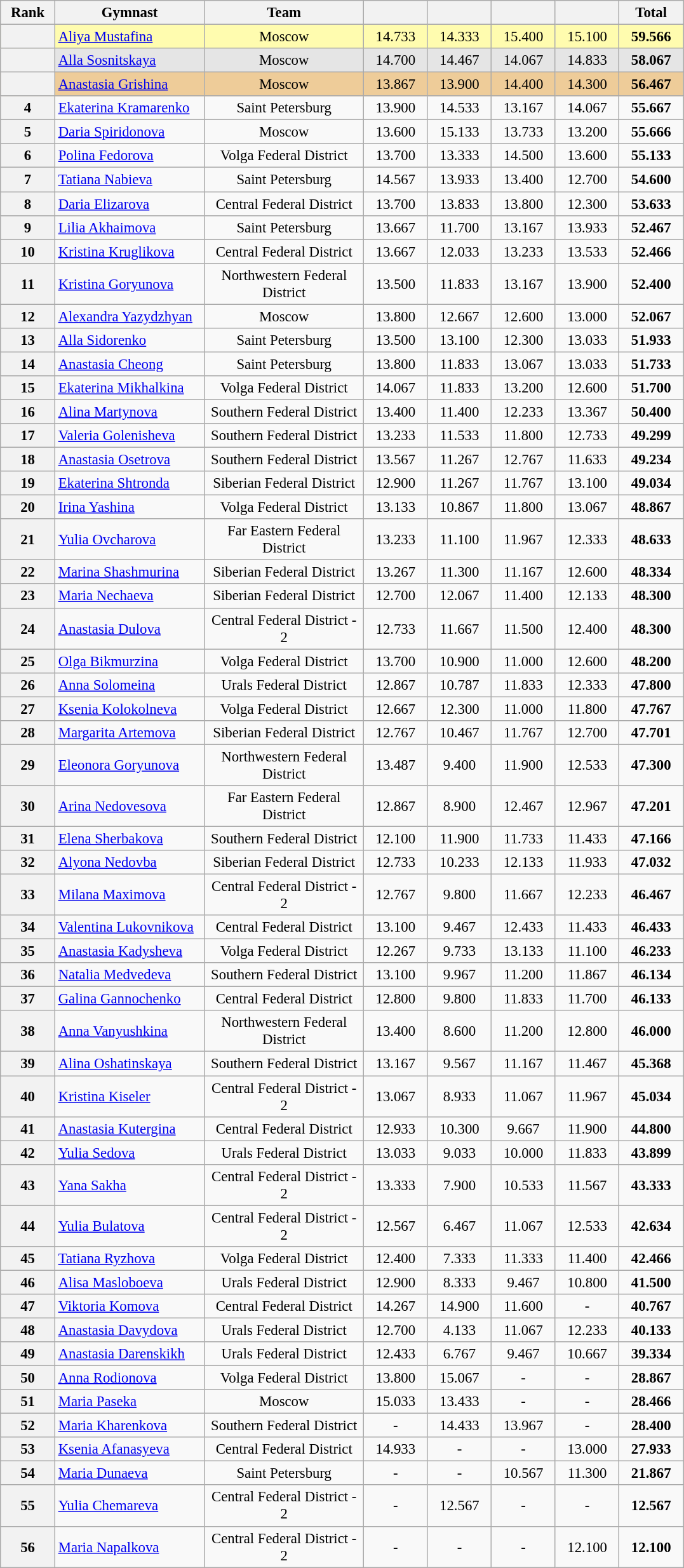<table class="wikitable sortable" style="text-align:center; font-size:95%">
<tr>
<th scope="col" style="width:50px;">Rank</th>
<th scope="col" style="width:150px;">Gymnast</th>
<th scope="col" style="width:160px;">Team</th>
<th scope="col" style="width:60px;"></th>
<th scope="col" style="width:60px;"></th>
<th scope="col" style="width:60px;"></th>
<th scope="col" style="width:60px;"></th>
<th scope="col" style="width:60px;">Total</th>
</tr>
<tr style="background:#fffcaf;">
<th scope=row style="text-align:center"></th>
<td align=left><a href='#'>Aliya Mustafina</a></td>
<td>Moscow</td>
<td>14.733</td>
<td>14.333</td>
<td>15.400</td>
<td>15.100</td>
<td><strong>59.566</strong></td>
</tr>
<tr style="background:#e5e5e5;">
<th scope=row style="text-align:center"></th>
<td align=left><a href='#'>Alla Sosnitskaya</a></td>
<td>Moscow</td>
<td>14.700</td>
<td>14.467</td>
<td>14.067</td>
<td>14.833</td>
<td><strong>58.067</strong></td>
</tr>
<tr style="background:#ec9;">
<th scope=row style="text-align:center"></th>
<td align=left><a href='#'>Anastasia Grishina</a></td>
<td>Moscow</td>
<td>13.867</td>
<td>13.900</td>
<td>14.400</td>
<td>14.300</td>
<td><strong>56.467</strong></td>
</tr>
<tr>
<th scope=row style="text-align:center">4</th>
<td align=left><a href='#'>Ekaterina Kramarenko</a></td>
<td>Saint Petersburg</td>
<td>13.900</td>
<td>14.533</td>
<td>13.167</td>
<td>14.067</td>
<td><strong>55.667</strong></td>
</tr>
<tr>
<th scope=row style="text-align:center">5</th>
<td align=left><a href='#'>Daria Spiridonova</a></td>
<td>Moscow</td>
<td>13.600</td>
<td>15.133</td>
<td>13.733</td>
<td>13.200</td>
<td><strong>55.666</strong></td>
</tr>
<tr>
<th scope=row style="text-align:center">6</th>
<td align=left><a href='#'>Polina Fedorova</a></td>
<td>Volga Federal District</td>
<td>13.700</td>
<td>13.333</td>
<td>14.500</td>
<td>13.600</td>
<td><strong>55.133</strong></td>
</tr>
<tr>
<th scope=row style="text-align:center">7</th>
<td align=left><a href='#'>Tatiana Nabieva</a></td>
<td>Saint Petersburg</td>
<td>14.567</td>
<td>13.933</td>
<td>13.400</td>
<td>12.700</td>
<td><strong>54.600</strong></td>
</tr>
<tr>
<th scope=row style="text-align:center">8</th>
<td align=left><a href='#'>Daria Elizarova</a></td>
<td>Central Federal District</td>
<td>13.700</td>
<td>13.833</td>
<td>13.800</td>
<td>12.300</td>
<td><strong>53.633</strong></td>
</tr>
<tr>
<th scope=row style="text-align:center">9</th>
<td align=left><a href='#'>Lilia Akhaimova</a></td>
<td>Saint Petersburg</td>
<td>13.667</td>
<td>11.700</td>
<td>13.167</td>
<td>13.933</td>
<td><strong>52.467</strong></td>
</tr>
<tr>
<th scope=row style="text-align:center">10</th>
<td align=left><a href='#'>Kristina Kruglikova</a></td>
<td>Central Federal District</td>
<td>13.667</td>
<td>12.033</td>
<td>13.233</td>
<td>13.533</td>
<td><strong>52.466</strong></td>
</tr>
<tr>
<th scope=row style="text-align:center">11</th>
<td align=left><a href='#'>Kristina Goryunova</a></td>
<td>Northwestern Federal District</td>
<td>13.500</td>
<td>11.833</td>
<td>13.167</td>
<td>13.900</td>
<td><strong>52.400</strong></td>
</tr>
<tr>
<th scope=row style="text-align:center">12</th>
<td align=left><a href='#'>Alexandra Yazydzhyan</a></td>
<td>Moscow</td>
<td>13.800</td>
<td>12.667</td>
<td>12.600</td>
<td>13.000</td>
<td><strong>52.067</strong></td>
</tr>
<tr>
<th scope=row style="text-align:center">13</th>
<td align=left><a href='#'>Alla Sidorenko</a></td>
<td>Saint Petersburg</td>
<td>13.500</td>
<td>13.100</td>
<td>12.300</td>
<td>13.033</td>
<td><strong>51.933</strong></td>
</tr>
<tr>
<th scope=row style="text-align:center">14</th>
<td align=left><a href='#'>Anastasia Cheong</a></td>
<td>Saint Petersburg</td>
<td>13.800</td>
<td>11.833</td>
<td>13.067</td>
<td>13.033</td>
<td><strong>51.733</strong></td>
</tr>
<tr>
<th scope=row style="text-align:center">15</th>
<td align=left><a href='#'>Ekaterina Mikhalkina</a></td>
<td>Volga Federal District</td>
<td>14.067</td>
<td>11.833</td>
<td>13.200</td>
<td>12.600</td>
<td><strong>51.700</strong></td>
</tr>
<tr>
<th scope=row style="text-align:center">16</th>
<td align=left><a href='#'>Alina Martynova</a></td>
<td>Southern Federal District</td>
<td>13.400</td>
<td>11.400</td>
<td>12.233</td>
<td>13.367</td>
<td><strong>50.400</strong></td>
</tr>
<tr>
<th scope=row style="text-align:center">17</th>
<td align=left><a href='#'>Valeria Golenisheva</a></td>
<td>Southern Federal District</td>
<td>13.233</td>
<td>11.533</td>
<td>11.800</td>
<td>12.733</td>
<td><strong>49.299</strong></td>
</tr>
<tr>
<th scope=row style="text-align:center">18</th>
<td align=left><a href='#'>Anastasia Osetrova</a></td>
<td>Southern Federal District</td>
<td>13.567</td>
<td>11.267</td>
<td>12.767</td>
<td>11.633</td>
<td><strong>49.234</strong></td>
</tr>
<tr>
<th scope=row style="text-align:center">19</th>
<td align=left><a href='#'>Ekaterina Shtronda</a></td>
<td>Siberian Federal District</td>
<td>12.900</td>
<td>11.267</td>
<td>11.767</td>
<td>13.100</td>
<td><strong>49.034</strong></td>
</tr>
<tr>
<th scope=row style="text-align:center">20</th>
<td align=left><a href='#'>Irina Yashina</a></td>
<td>Volga Federal District</td>
<td>13.133</td>
<td>10.867</td>
<td>11.800</td>
<td>13.067</td>
<td><strong>48.867</strong></td>
</tr>
<tr>
<th scope=row style="text-align:center">21</th>
<td align=left><a href='#'>Yulia Ovcharova</a></td>
<td>Far Eastern Federal District</td>
<td>13.233</td>
<td>11.100</td>
<td>11.967</td>
<td>12.333</td>
<td><strong>48.633</strong></td>
</tr>
<tr>
<th scope=row style="text-align:center">22</th>
<td align=left><a href='#'>Marina Shashmurina</a></td>
<td>Siberian Federal District</td>
<td>13.267</td>
<td>11.300</td>
<td>11.167</td>
<td>12.600</td>
<td><strong>48.334</strong></td>
</tr>
<tr>
<th scope=row style="text-align:center">23</th>
<td align=left><a href='#'>Maria Nechaeva</a></td>
<td>Siberian Federal District</td>
<td>12.700</td>
<td>12.067</td>
<td>11.400</td>
<td>12.133</td>
<td><strong>48.300</strong></td>
</tr>
<tr>
<th scope=row style="text-align:center">24</th>
<td align=left><a href='#'>Anastasia Dulova</a></td>
<td>Central Federal District - 2</td>
<td>12.733</td>
<td>11.667</td>
<td>11.500</td>
<td>12.400</td>
<td><strong>48.300</strong></td>
</tr>
<tr>
<th scope=row style="text-align:center">25</th>
<td align=left><a href='#'>Olga Bikmurzina</a></td>
<td>Volga Federal District</td>
<td>13.700</td>
<td>10.900</td>
<td>11.000</td>
<td>12.600</td>
<td><strong>48.200</strong></td>
</tr>
<tr>
<th scope=row style="text-align:center">26</th>
<td align=left><a href='#'>Anna Solomeina</a></td>
<td>Urals Federal District</td>
<td>12.867</td>
<td>10.787</td>
<td>11.833</td>
<td>12.333</td>
<td><strong>47.800</strong></td>
</tr>
<tr>
<th scope=row style="text-align:center">27</th>
<td align=left><a href='#'>Ksenia Kolokolneva</a></td>
<td>Volga Federal District</td>
<td>12.667</td>
<td>12.300</td>
<td>11.000</td>
<td>11.800</td>
<td><strong>47.767</strong></td>
</tr>
<tr>
<th scope=row style="text-align:center">28</th>
<td align=left><a href='#'>Margarita Artemova</a></td>
<td>Siberian Federal District</td>
<td>12.767</td>
<td>10.467</td>
<td>11.767</td>
<td>12.700</td>
<td><strong>47.701</strong></td>
</tr>
<tr>
<th scope=row style="text-align:center">29</th>
<td align=left><a href='#'>Eleonora Goryunova</a></td>
<td>Northwestern Federal District</td>
<td>13.487</td>
<td>9.400</td>
<td>11.900</td>
<td>12.533</td>
<td><strong>47.300</strong></td>
</tr>
<tr>
<th scope=row style="text-align:center">30</th>
<td align=left><a href='#'>Arina Nedovesova</a></td>
<td>Far Eastern Federal District</td>
<td>12.867</td>
<td>8.900</td>
<td>12.467</td>
<td>12.967</td>
<td><strong>47.201</strong></td>
</tr>
<tr>
<th scope=row style="text-align:center">31</th>
<td align=left><a href='#'>Elena Sherbakova</a></td>
<td>Southern Federal District</td>
<td>12.100</td>
<td>11.900</td>
<td>11.733</td>
<td>11.433</td>
<td><strong>47.166</strong></td>
</tr>
<tr>
<th scope=row style="text-align:center">32</th>
<td align=left><a href='#'>Alyona Nedovba</a></td>
<td>Siberian Federal District</td>
<td>12.733</td>
<td>10.233</td>
<td>12.133</td>
<td>11.933</td>
<td><strong>47.032</strong></td>
</tr>
<tr>
<th scope=row style="text-align:center">33</th>
<td align=left><a href='#'>Milana Maximova</a></td>
<td>Central Federal District - 2</td>
<td>12.767</td>
<td>9.800</td>
<td>11.667</td>
<td>12.233</td>
<td><strong>46.467</strong></td>
</tr>
<tr>
<th scope=row style="text-align:center">34</th>
<td align=left><a href='#'>Valentina Lukovnikova</a></td>
<td>Central Federal District</td>
<td>13.100</td>
<td>9.467</td>
<td>12.433</td>
<td>11.433</td>
<td><strong>46.433</strong></td>
</tr>
<tr>
<th scope=row style="text-align:center">35</th>
<td align=left><a href='#'>Anastasia Kadysheva</a></td>
<td>Volga Federal District</td>
<td>12.267</td>
<td>9.733</td>
<td>13.133</td>
<td>11.100</td>
<td><strong>46.233</strong></td>
</tr>
<tr>
<th scope=row style="text-align:center">36</th>
<td align=left><a href='#'>Natalia Medvedeva</a></td>
<td>Southern Federal District</td>
<td>13.100</td>
<td>9.967</td>
<td>11.200</td>
<td>11.867</td>
<td><strong>46.134</strong></td>
</tr>
<tr>
<th scope=row style="text-align:center">37</th>
<td align=left><a href='#'>Galina Gannochenko</a></td>
<td>Central Federal District</td>
<td>12.800</td>
<td>9.800</td>
<td>11.833</td>
<td>11.700</td>
<td><strong>46.133</strong></td>
</tr>
<tr>
<th scope=row style="text-align:center">38</th>
<td align=left><a href='#'>Anna Vanyushkina</a></td>
<td>Northwestern Federal District</td>
<td>13.400</td>
<td>8.600</td>
<td>11.200</td>
<td>12.800</td>
<td><strong>46.000</strong></td>
</tr>
<tr>
<th scope=row style="text-align:center">39</th>
<td align=left><a href='#'>Alina Oshatinskaya</a></td>
<td>Southern Federal District</td>
<td>13.167</td>
<td>9.567</td>
<td>11.167</td>
<td>11.467</td>
<td><strong>45.368</strong></td>
</tr>
<tr>
<th scope=row style="text-align:center">40</th>
<td align=left><a href='#'>Kristina Kiseler</a></td>
<td>Central Federal District - 2</td>
<td>13.067</td>
<td>8.933</td>
<td>11.067</td>
<td>11.967</td>
<td><strong>45.034</strong></td>
</tr>
<tr>
<th scope=row style="text-align:center">41</th>
<td align=left><a href='#'>Anastasia Kutergina</a></td>
<td>Central Federal District</td>
<td>12.933</td>
<td>10.300</td>
<td>9.667</td>
<td>11.900</td>
<td><strong>44.800</strong></td>
</tr>
<tr>
<th scope=row style="text-align:center">42</th>
<td align=left><a href='#'>Yulia Sedova</a></td>
<td>Urals Federal District</td>
<td>13.033</td>
<td>9.033</td>
<td>10.000</td>
<td>11.833</td>
<td><strong>43.899</strong></td>
</tr>
<tr>
<th scope=row style="text-align:center">43</th>
<td align=left><a href='#'>Yana Sakha</a></td>
<td>Central Federal District - 2</td>
<td>13.333</td>
<td>7.900</td>
<td>10.533</td>
<td>11.567</td>
<td><strong>43.333</strong></td>
</tr>
<tr>
<th scope=row style="text-align:center">44</th>
<td align=left><a href='#'>Yulia Bulatova</a></td>
<td>Central Federal District - 2</td>
<td>12.567</td>
<td>6.467</td>
<td>11.067</td>
<td>12.533</td>
<td><strong>42.634</strong></td>
</tr>
<tr>
<th scope=row style="text-align:center">45</th>
<td align=left><a href='#'>Tatiana Ryzhova</a></td>
<td>Volga Federal District</td>
<td>12.400</td>
<td>7.333</td>
<td>11.333</td>
<td>11.400</td>
<td><strong>42.466</strong></td>
</tr>
<tr>
<th scope=row style="text-align:center">46</th>
<td align=left><a href='#'>Alisa Masloboeva</a></td>
<td>Urals Federal District</td>
<td>12.900</td>
<td>8.333</td>
<td>9.467</td>
<td>10.800</td>
<td><strong>41.500</strong></td>
</tr>
<tr>
<th scope=row style="text-align:center">47</th>
<td align=left><a href='#'>Viktoria Komova</a></td>
<td>Central Federal District</td>
<td>14.267</td>
<td>14.900</td>
<td>11.600</td>
<td>-</td>
<td><strong>40.767</strong></td>
</tr>
<tr>
<th scope=row style="text-align:center">48</th>
<td align=left><a href='#'>Anastasia Davydova</a></td>
<td>Urals Federal District</td>
<td>12.700</td>
<td>4.133</td>
<td>11.067</td>
<td>12.233</td>
<td><strong>40.133</strong></td>
</tr>
<tr>
<th scope=row style="text-align:center">49</th>
<td align=left><a href='#'>Anastasia Darenskikh</a></td>
<td>Urals Federal District</td>
<td>12.433</td>
<td>6.767</td>
<td>9.467</td>
<td>10.667</td>
<td><strong>39.334</strong></td>
</tr>
<tr>
<th scope=row style="text-align:center">50</th>
<td align=left><a href='#'>Anna Rodionova</a></td>
<td>Volga Federal District</td>
<td>13.800</td>
<td>15.067</td>
<td>-</td>
<td>-</td>
<td><strong>28.867</strong></td>
</tr>
<tr>
<th scope=row style="text-align:center">51</th>
<td align=left><a href='#'>Maria Paseka</a></td>
<td>Moscow</td>
<td>15.033</td>
<td>13.433</td>
<td>-</td>
<td>-</td>
<td><strong>28.466</strong></td>
</tr>
<tr>
<th scope=row style="text-align:center">52</th>
<td align=left><a href='#'>Maria Kharenkova</a></td>
<td>Southern Federal District</td>
<td>-</td>
<td>14.433</td>
<td>13.967</td>
<td>-</td>
<td><strong>28.400</strong></td>
</tr>
<tr>
<th scope=row style="text-align:center">53</th>
<td align=left><a href='#'>Ksenia Afanasyeva</a></td>
<td>Central Federal District</td>
<td>14.933</td>
<td>-</td>
<td>-</td>
<td>13.000</td>
<td><strong>27.933</strong></td>
</tr>
<tr>
<th scope=row style="text-align:center">54</th>
<td align=left><a href='#'>Maria Dunaeva</a></td>
<td>Saint Petersburg</td>
<td>-</td>
<td>-</td>
<td>10.567</td>
<td>11.300</td>
<td><strong>21.867</strong></td>
</tr>
<tr>
<th scope=row style="text-align:center">55</th>
<td align=left><a href='#'>Yulia Chemareva</a></td>
<td>Central Federal District - 2</td>
<td>-</td>
<td>12.567</td>
<td>-</td>
<td>-</td>
<td><strong>12.567</strong></td>
</tr>
<tr>
<th scope=row style="text-align:center">56</th>
<td align=left><a href='#'>Maria Napalkova</a></td>
<td>Central Federal District - 2</td>
<td>-</td>
<td>-</td>
<td>-</td>
<td>12.100</td>
<td><strong>12.100</strong></td>
</tr>
</table>
